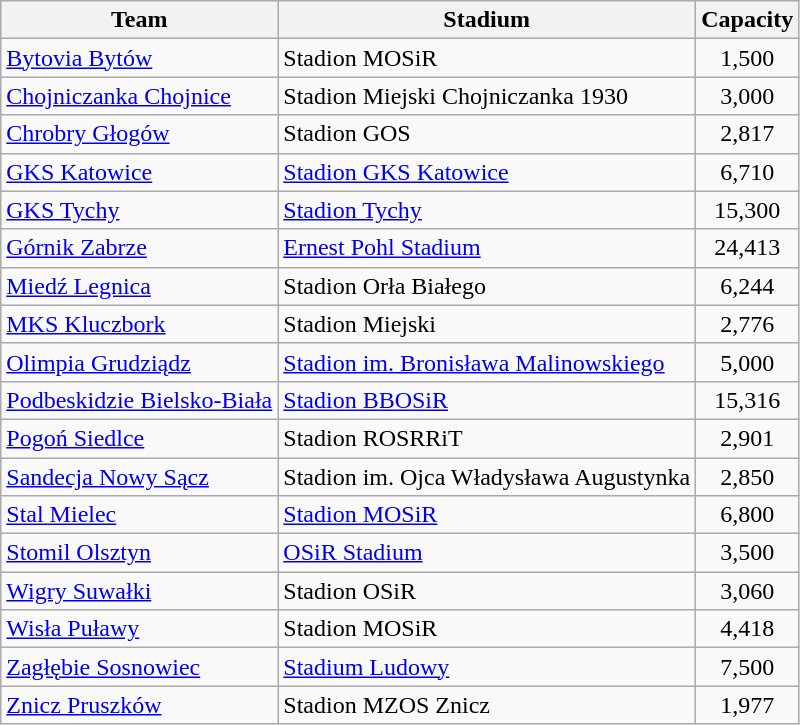<table class="wikitable sortable">
<tr>
<th>Team</th>
<th>Stadium</th>
<th>Capacity</th>
</tr>
<tr>
<td><a href='#'>Bytovia Bytów</a></td>
<td>Stadion MOSiR</td>
<td style="text-align:center;">1,500</td>
</tr>
<tr>
<td><a href='#'>Chojniczanka Chojnice</a></td>
<td>Stadion Miejski Chojniczanka 1930</td>
<td style="text-align:center;">3,000</td>
</tr>
<tr>
<td><a href='#'>Chrobry Głogów</a></td>
<td>Stadion GOS</td>
<td style="text-align:center;">2,817</td>
</tr>
<tr>
<td><a href='#'>GKS Katowice</a></td>
<td><a href='#'>Stadion GKS Katowice</a></td>
<td style="text-align:center;">6,710</td>
</tr>
<tr>
<td><a href='#'>GKS Tychy</a></td>
<td><a href='#'>Stadion Tychy</a></td>
<td style="text-align:center;">15,300</td>
</tr>
<tr>
<td><a href='#'>Górnik Zabrze</a></td>
<td><a href='#'>Ernest Pohl Stadium</a></td>
<td style="text-align:center;">24,413</td>
</tr>
<tr>
<td><a href='#'>Miedź Legnica</a></td>
<td>Stadion Orła Białego</td>
<td style="text-align:center;">6,244</td>
</tr>
<tr>
<td><a href='#'>MKS Kluczbork</a></td>
<td>Stadion Miejski</td>
<td style="text-align:center;">2,776</td>
</tr>
<tr>
<td><a href='#'>Olimpia Grudziądz</a></td>
<td><a href='#'>Stadion im. Bronisława Malinowskiego</a></td>
<td style="text-align:center;">5,000</td>
</tr>
<tr>
<td><a href='#'>Podbeskidzie Bielsko-Biała</a></td>
<td><a href='#'>Stadion BBOSiR</a></td>
<td style="text-align:center;">15,316</td>
</tr>
<tr>
<td><a href='#'>Pogoń Siedlce</a></td>
<td>Stadion ROSRRiT</td>
<td style="text-align:center;">2,901</td>
</tr>
<tr>
<td><a href='#'>Sandecja Nowy Sącz</a></td>
<td>Stadion im. Ojca Władysława Augustynka</td>
<td style="text-align:center;">2,850</td>
</tr>
<tr>
<td><a href='#'>Stal Mielec</a></td>
<td><a href='#'>Stadion MOSiR</a></td>
<td style="text-align:center;">6,800</td>
</tr>
<tr>
<td><a href='#'>Stomil Olsztyn</a></td>
<td><a href='#'>OSiR Stadium</a></td>
<td style="text-align:center;">3,500</td>
</tr>
<tr>
<td><a href='#'>Wigry Suwałki</a></td>
<td>Stadion OSiR</td>
<td style="text-align:center;">3,060</td>
</tr>
<tr>
<td><a href='#'>Wisła Puławy</a></td>
<td>Stadion MOSiR</td>
<td style="text-align:center;">4,418</td>
</tr>
<tr>
<td><a href='#'>Zagłębie Sosnowiec</a></td>
<td><a href='#'>Stadium Ludowy</a></td>
<td style="text-align:center;">7,500</td>
</tr>
<tr>
<td><a href='#'>Znicz Pruszków</a></td>
<td>Stadion MZOS Znicz</td>
<td style="text-align:center;">1,977</td>
</tr>
</table>
